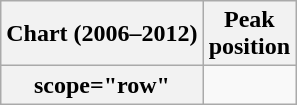<table class="wikitable sortable plainrowheaders" style="text-align:center;">
<tr>
<th scope="col">Chart (2006–2012)</th>
<th scope="col">Peak<br>position</th>
</tr>
<tr>
<th>scope="row"</th>
</tr>
</table>
